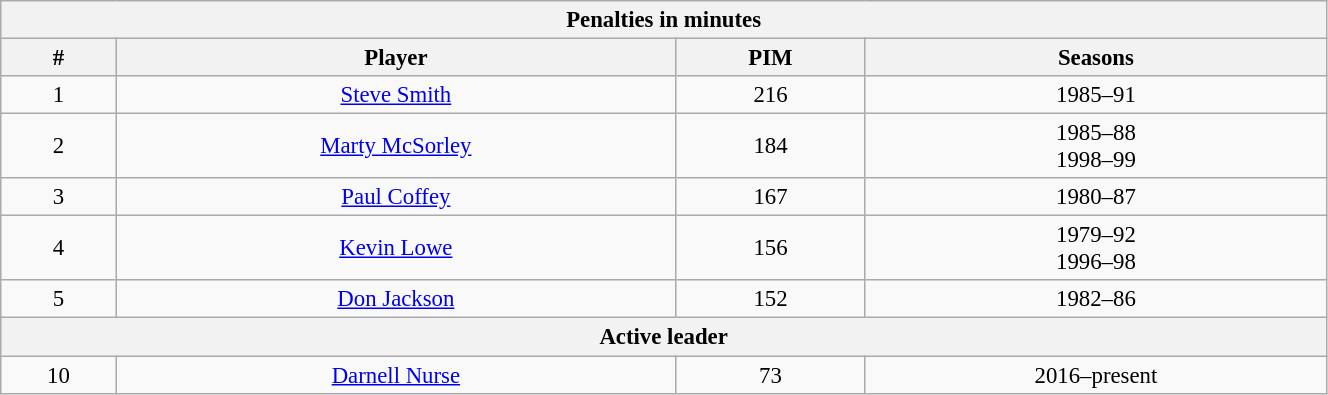<table class="wikitable" style="text-align: center; font-size: 95%" width="70%">
<tr>
<th colspan="4">Penalties in minutes</th>
</tr>
<tr>
<th>#</th>
<th>Player</th>
<th>PIM</th>
<th>Seasons</th>
</tr>
<tr>
<td>1</td>
<td><a href='#'>Steve Smith</a></td>
<td>216</td>
<td>1985–91</td>
</tr>
<tr>
<td>2</td>
<td><a href='#'>Marty McSorley</a></td>
<td>184</td>
<td>1985–88<br>1998–99</td>
</tr>
<tr>
<td>3</td>
<td><a href='#'>Paul Coffey</a></td>
<td>167</td>
<td>1980–87</td>
</tr>
<tr>
<td>4</td>
<td><a href='#'>Kevin Lowe</a></td>
<td>156</td>
<td>1979–92<br>1996–98</td>
</tr>
<tr>
<td>5</td>
<td><a href='#'>Don Jackson</a></td>
<td>152</td>
<td>1982–86</td>
</tr>
<tr>
<th colspan="4">Active leader</th>
</tr>
<tr>
<td>10</td>
<td><a href='#'>Darnell Nurse</a></td>
<td>73</td>
<td>2016–present</td>
</tr>
</table>
